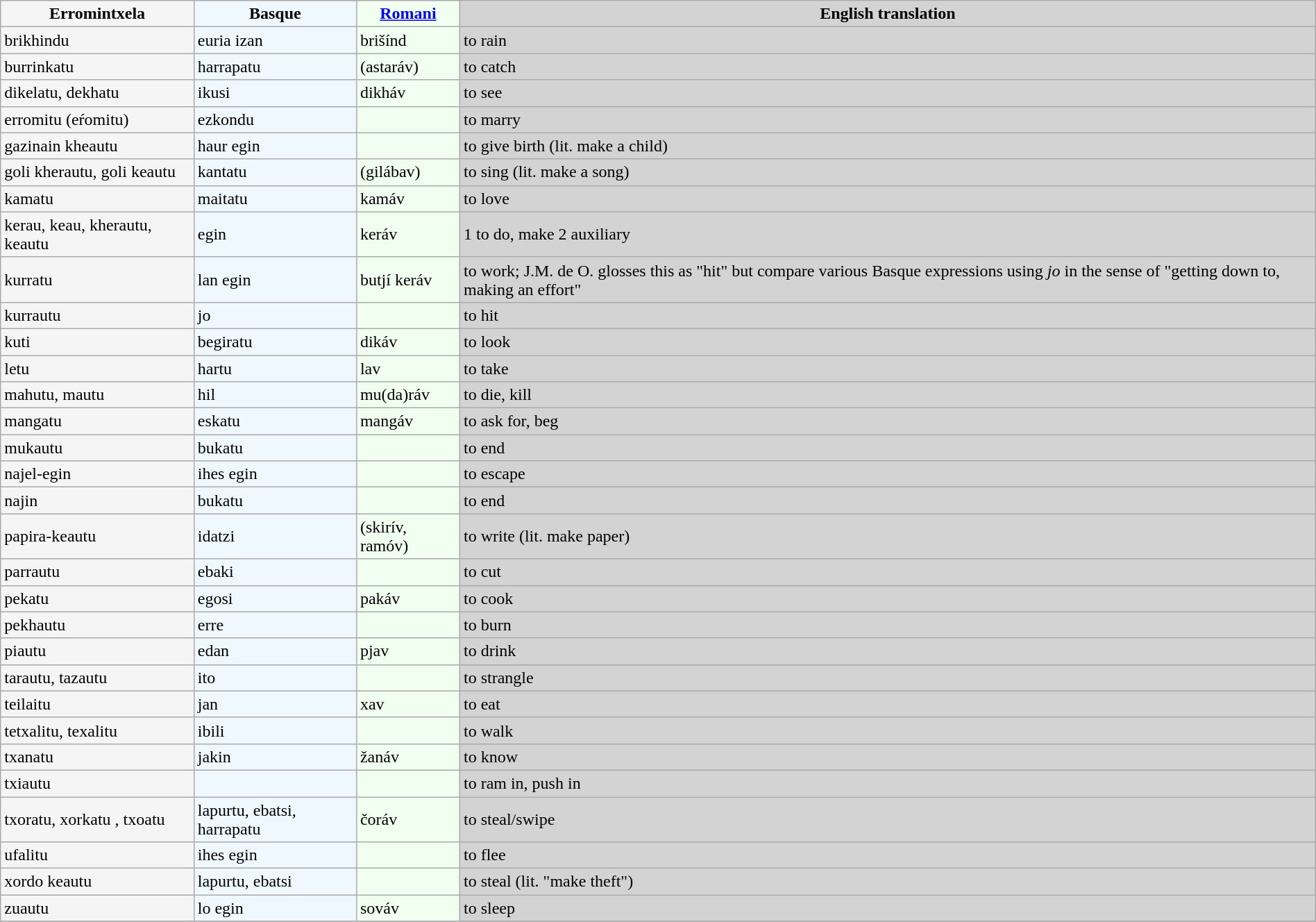<table class="wikitable" style="width:100%; font-size: 100%">
<tr>
<th style="background-color: whitesmoke"><strong>Erromintxela</strong></th>
<th style="background-color: aliceblue"><strong>Basque</strong></th>
<th style="background-color: honeydew"><strong><a href='#'>Romani</a></strong></th>
<th style="background-color: lightgrey"><strong>English translation</strong></th>
</tr>
<tr>
<td style="background-color: whitesmoke">brikhindu</td>
<td style="background-color: aliceblue">euria izan</td>
<td style="background-color: honeydew">brišínd</td>
<td style="background-color: lightgrey">to rain</td>
</tr>
<tr>
<td style="background-color: whitesmoke">burrinkatu</td>
<td style="background-color: aliceblue">harrapatu</td>
<td style="background-color: honeydew">(astaráv)</td>
<td style="background-color: lightgrey">to catch</td>
</tr>
<tr>
<td style="background-color: whitesmoke">dikelatu, dekhatu</td>
<td style="background-color: aliceblue">ikusi</td>
<td style="background-color: honeydew">dikháv</td>
<td style="background-color: lightgrey">to see</td>
</tr>
<tr>
<td style="background-color: whitesmoke">erromitu (eŕomitu)</td>
<td style="background-color: aliceblue">ezkondu</td>
<td style="background-color: honeydew"></td>
<td style="background-color: lightgrey">to marry</td>
</tr>
<tr>
<td style="background-color: whitesmoke">gazinain kheautu</td>
<td style="background-color: aliceblue">haur egin</td>
<td style="background-color: honeydew"></td>
<td style="background-color: lightgrey">to give birth (lit. make a child)</td>
</tr>
<tr>
<td style="background-color: whitesmoke">goli kherautu, goli keautu</td>
<td style="background-color: aliceblue">kantatu</td>
<td style="background-color: honeydew">(gilábav)</td>
<td style="background-color: lightgrey">to sing (lit. make a song)</td>
</tr>
<tr>
<td style="background-color: whitesmoke">kamatu</td>
<td style="background-color: aliceblue">maitatu</td>
<td style="background-color: honeydew">kamáv</td>
<td style="background-color: lightgrey">to love</td>
</tr>
<tr>
<td style="background-color: whitesmoke">kerau, keau, kherautu, keautu</td>
<td style="background-color: aliceblue">egin</td>
<td style="background-color: honeydew">keráv</td>
<td style="background-color: lightgrey">1 to do, make 2 auxiliary</td>
</tr>
<tr>
<td style="background-color: whitesmoke">kurratu</td>
<td style="background-color: aliceblue">lan egin</td>
<td style="background-color: honeydew">butjí keráv</td>
<td style="background-color: lightgrey">to work; J.M. de O. glosses this as "hit" but compare various Basque expressions using <em>jo</em> in the sense of "getting down to, making an effort"</td>
</tr>
<tr>
<td style="background-color: whitesmoke">kurrautu </td>
<td style="background-color: aliceblue">jo</td>
<td style="background-color: honeydew"></td>
<td style="background-color: lightgrey">to hit</td>
</tr>
<tr>
<td style="background-color: whitesmoke">kuti</td>
<td style="background-color: aliceblue">begiratu</td>
<td style="background-color: honeydew">dikáv</td>
<td style="background-color: lightgrey">to look</td>
</tr>
<tr>
<td style="background-color: whitesmoke">letu</td>
<td style="background-color: aliceblue">hartu</td>
<td style="background-color: honeydew">lav</td>
<td style="background-color: lightgrey">to take</td>
</tr>
<tr>
<td style="background-color: whitesmoke">mahutu, mautu</td>
<td style="background-color: aliceblue">hil</td>
<td style="background-color: honeydew">mu(da)ráv</td>
<td style="background-color: lightgrey">to die, kill</td>
</tr>
<tr>
<td style="background-color: whitesmoke">mangatu</td>
<td style="background-color: aliceblue">eskatu</td>
<td style="background-color: honeydew">mangáv</td>
<td style="background-color: lightgrey">to ask for, beg</td>
</tr>
<tr>
<td style="background-color: whitesmoke">mukautu</td>
<td style="background-color: aliceblue">bukatu</td>
<td style="background-color: honeydew"></td>
<td style="background-color: lightgrey">to end</td>
</tr>
<tr>
<td style="background-color: whitesmoke">najel-egin</td>
<td style="background-color: aliceblue">ihes egin</td>
<td style="background-color: honeydew"></td>
<td style="background-color: lightgrey">to escape</td>
</tr>
<tr>
<td style="background-color: whitesmoke">najin</td>
<td style="background-color: aliceblue">bukatu</td>
<td style="background-color: honeydew"></td>
<td style="background-color: lightgrey">to end</td>
</tr>
<tr>
<td style="background-color: whitesmoke">papira-keautu</td>
<td style="background-color: aliceblue">idatzi</td>
<td style="background-color: honeydew">(skirív, ramóv)</td>
<td style="background-color: lightgrey">to write (lit. make paper)</td>
</tr>
<tr>
<td style="background-color: whitesmoke">parrautu </td>
<td style="background-color: aliceblue">ebaki</td>
<td style="background-color: honeydew"></td>
<td style="background-color: lightgrey">to cut</td>
</tr>
<tr>
<td style="background-color: whitesmoke">pekatu</td>
<td style="background-color: aliceblue">egosi</td>
<td style="background-color: honeydew">pakáv</td>
<td style="background-color: lightgrey">to cook</td>
</tr>
<tr>
<td style="background-color: whitesmoke">pekhautu</td>
<td style="background-color: aliceblue">erre</td>
<td style="background-color: honeydew"></td>
<td style="background-color: lightgrey">to burn</td>
</tr>
<tr>
<td style="background-color: whitesmoke">piautu</td>
<td style="background-color: aliceblue">edan</td>
<td style="background-color: honeydew">pjav</td>
<td style="background-color: lightgrey">to drink</td>
</tr>
<tr>
<td style="background-color: whitesmoke">tarautu, tazautu</td>
<td style="background-color: aliceblue">ito</td>
<td style="background-color: honeydew"></td>
<td style="background-color: lightgrey">to strangle</td>
</tr>
<tr>
<td style="background-color: whitesmoke">teilaitu</td>
<td style="background-color: aliceblue">jan</td>
<td style="background-color: honeydew">xav</td>
<td style="background-color: lightgrey">to eat</td>
</tr>
<tr>
<td style="background-color: whitesmoke">tetxalitu, texalitu</td>
<td style="background-color: aliceblue">ibili</td>
<td style="background-color: honeydew"></td>
<td style="background-color: lightgrey">to walk</td>
</tr>
<tr>
<td style="background-color: whitesmoke">txanatu</td>
<td style="background-color: aliceblue">jakin</td>
<td style="background-color: honeydew">žanáv</td>
<td style="background-color: lightgrey">to know</td>
</tr>
<tr>
<td style="background-color: whitesmoke">txiautu</td>
<td style="background-color: aliceblue"></td>
<td style="background-color: honeydew"></td>
<td style="background-color: lightgrey">to ram in, push in</td>
</tr>
<tr>
<td style="background-color: whitesmoke">txoratu, xorkatu , txoatu</td>
<td style="background-color: aliceblue">lapurtu, ebatsi, harrapatu</td>
<td style="background-color: honeydew">čoráv</td>
<td style="background-color: lightgrey">to steal/swipe</td>
</tr>
<tr>
<td style="background-color: whitesmoke">ufalitu</td>
<td style="background-color: aliceblue">ihes egin</td>
<td style="background-color: honeydew"></td>
<td style="background-color: lightgrey">to flee</td>
</tr>
<tr>
<td style="background-color: whitesmoke">xordo keautu</td>
<td style="background-color: aliceblue">lapurtu, ebatsi</td>
<td style="background-color: honeydew"></td>
<td style="background-color: lightgrey">to steal (lit. "make theft")</td>
</tr>
<tr>
<td style="background-color: whitesmoke">zuautu</td>
<td style="background-color: aliceblue">lo egin</td>
<td style="background-color: honeydew">sováv</td>
<td style="background-color: lightgrey">to sleep</td>
</tr>
<tr>
</tr>
</table>
